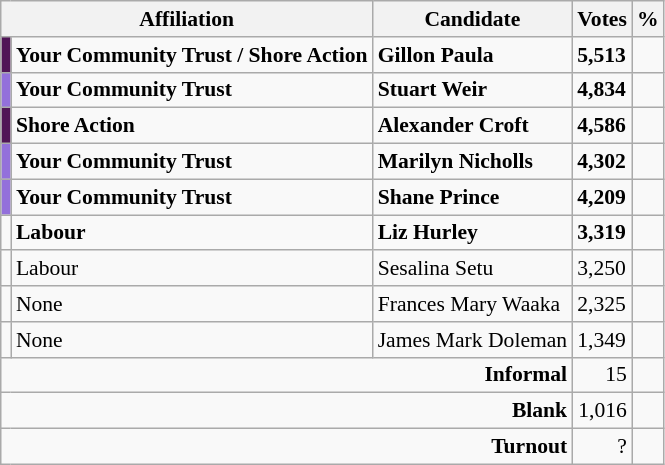<table class="wikitable col4right col5right" style="font-size:90%">
<tr>
<th colspan="2">Affiliation</th>
<th>Candidate</th>
<th>Votes</th>
<th>%</th>
</tr>
<tr>
<td style="background:#501557"></td>
<td><strong>Your Community Trust / Shore Action</strong></td>
<td><strong>Gillon Paula</strong></td>
<td><strong>5,513</strong></td>
<td></td>
</tr>
<tr>
<td style="background:#9370db"></td>
<td><strong>Your Community Trust</strong></td>
<td><strong>Stuart Weir</strong></td>
<td><strong>4,834</strong></td>
<td></td>
</tr>
<tr>
<td style="background:#501557"></td>
<td><strong>Shore Action</strong></td>
<td><strong>Alexander Croft</strong></td>
<td><strong>4,586</strong></td>
<td></td>
</tr>
<tr>
<td style="background:#9370db"></td>
<td><strong>Your Community Trust</strong></td>
<td><strong>Marilyn Nicholls</strong></td>
<td><strong>4,302</strong></td>
<td></td>
</tr>
<tr>
<td style="background:#9370db"></td>
<td><strong>Your Community Trust</strong></td>
<td><strong>Shane Prince</strong></td>
<td><strong>4,209</strong></td>
<td></td>
</tr>
<tr>
<td></td>
<td><strong>Labour</strong></td>
<td><strong>Liz Hurley</strong></td>
<td><strong>3,319</strong></td>
<td></td>
</tr>
<tr>
<td></td>
<td>Labour</td>
<td>Sesalina Setu</td>
<td>3,250</td>
<td></td>
</tr>
<tr>
<td></td>
<td>None</td>
<td>Frances Mary Waaka</td>
<td>2,325</td>
<td></td>
</tr>
<tr>
<td></td>
<td>None</td>
<td>James Mark Doleman</td>
<td>1,349</td>
<td></td>
</tr>
<tr>
<td colspan="3" style="text-align:right"><strong>Informal</strong></td>
<td style="text-align:right">15</td>
<td style="text-align:right"></td>
</tr>
<tr>
<td colspan="3" style="text-align:right"><strong>Blank</strong></td>
<td style="text-align:right">1,016</td>
<td style="text-align:right"></td>
</tr>
<tr>
<td colspan="3" style="text-align:right"><strong>Turnout</strong></td>
<td style="text-align:right">?</td>
<td></td>
</tr>
</table>
